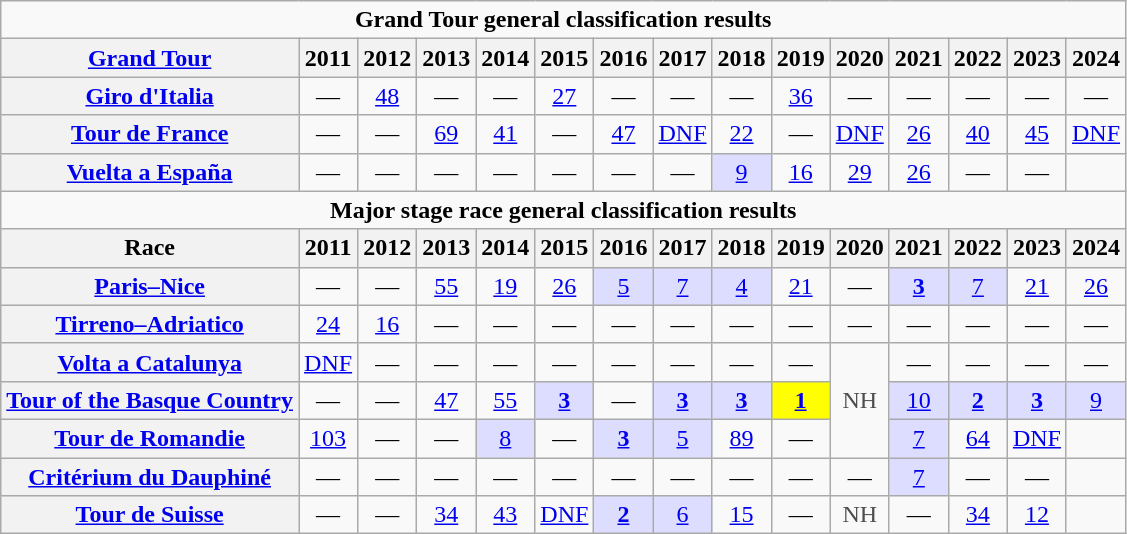<table class="wikitable plainrowheaders">
<tr>
<td colspan=15 align="center"><strong>Grand Tour general classification results</strong></td>
</tr>
<tr>
<th scope="col"><a href='#'>Grand Tour</a></th>
<th scope="col">2011</th>
<th scope="col">2012</th>
<th scope="col">2013</th>
<th scope="col">2014</th>
<th scope="col">2015</th>
<th scope="col">2016</th>
<th scope="col">2017</th>
<th scope="col">2018</th>
<th scope="col">2019</th>
<th scope="col">2020</th>
<th scope="col">2021</th>
<th scope="col">2022</th>
<th scope="col">2023</th>
<th scope="col">2024</th>
</tr>
<tr style="text-align:center;">
<th scope="row"> <a href='#'>Giro d'Italia</a></th>
<td>—</td>
<td><a href='#'>48</a></td>
<td>—</td>
<td>—</td>
<td><a href='#'>27</a></td>
<td>—</td>
<td>—</td>
<td>—</td>
<td><a href='#'>36</a></td>
<td>—</td>
<td>—</td>
<td>—</td>
<td>—</td>
<td>—</td>
</tr>
<tr style="text-align:center;">
<th scope="row"> <a href='#'>Tour de France</a></th>
<td>—</td>
<td>—</td>
<td><a href='#'>69</a></td>
<td><a href='#'>41</a></td>
<td>—</td>
<td><a href='#'>47</a></td>
<td><a href='#'>DNF</a></td>
<td><a href='#'>22</a></td>
<td>—</td>
<td><a href='#'>DNF</a></td>
<td><a href='#'>26</a></td>
<td><a href='#'>40</a></td>
<td><a href='#'>45</a></td>
<td><a href='#'>DNF</a></td>
</tr>
<tr style="text-align:center;">
<th scope="row"> <a href='#'>Vuelta a España</a></th>
<td>—</td>
<td>—</td>
<td>—</td>
<td>—</td>
<td>—</td>
<td>—</td>
<td>—</td>
<td style="background:#ddf;"><a href='#'>9</a></td>
<td><a href='#'>16</a></td>
<td><a href='#'>29</a></td>
<td><a href='#'>26</a></td>
<td>—</td>
<td>—</td>
<td></td>
</tr>
<tr>
<td colspan=15 align="center"><strong>Major stage race general classification results</strong></td>
</tr>
<tr>
<th scope="col">Race</th>
<th scope="col">2011</th>
<th scope="col">2012</th>
<th scope="col">2013</th>
<th scope="col">2014</th>
<th scope="col">2015</th>
<th scope="col">2016</th>
<th scope="col">2017</th>
<th scope="col">2018</th>
<th scope="col">2019</th>
<th scope="col">2020</th>
<th scope="col">2021</th>
<th scope="col">2022</th>
<th scope="col">2023</th>
<th scope="col">2024</th>
</tr>
<tr style="text-align:center;">
<th scope="row"> <a href='#'>Paris–Nice</a></th>
<td>—</td>
<td>—</td>
<td><a href='#'>55</a></td>
<td><a href='#'>19</a></td>
<td><a href='#'>26</a></td>
<td style="background:#ddf;"><a href='#'>5</a></td>
<td style="background:#ddf;"><a href='#'>7</a></td>
<td style="background:#ddf;"><a href='#'>4</a></td>
<td><a href='#'>21</a></td>
<td>—</td>
<td style="background:#ddf;"><a href='#'><strong>3</strong></a></td>
<td style="background:#ddf;"><a href='#'>7</a></td>
<td><a href='#'>21</a></td>
<td><a href='#'>26</a></td>
</tr>
<tr style="text-align:center;">
<th scope="row"> <a href='#'>Tirreno–Adriatico</a></th>
<td><a href='#'>24</a></td>
<td><a href='#'>16</a></td>
<td>—</td>
<td>—</td>
<td>—</td>
<td>—</td>
<td>—</td>
<td>—</td>
<td>—</td>
<td>—</td>
<td>—</td>
<td>—</td>
<td>—</td>
<td>—</td>
</tr>
<tr style="text-align:center;">
<th scope="row"> <a href='#'>Volta a Catalunya</a></th>
<td><a href='#'>DNF</a></td>
<td>—</td>
<td>—</td>
<td>—</td>
<td>—</td>
<td>—</td>
<td>—</td>
<td>—</td>
<td>—</td>
<td style="color:#4d4d4d;" rowspan=3>NH</td>
<td>—</td>
<td>—</td>
<td>—</td>
<td>—</td>
</tr>
<tr style="text-align:center;">
<th scope="row"> <a href='#'>Tour of the Basque Country</a></th>
<td>—</td>
<td>—</td>
<td><a href='#'>47</a></td>
<td><a href='#'>55</a></td>
<td style="background:#ddf;"><a href='#'><strong>3</strong></a></td>
<td>—</td>
<td style="background:#ddf;"><a href='#'><strong>3</strong></a></td>
<td style="background:#ddf;"><a href='#'><strong>3</strong></a></td>
<td style="background:yellow"><a href='#'><strong>1</strong></a></td>
<td style="background:#ddf;"><a href='#'>10</a></td>
<td style="background:#ddf;"><a href='#'><strong>2</strong></a></td>
<td style="background:#ddf;"><a href='#'><strong>3</strong></a></td>
<td style="background:#ddf;"><a href='#'>9</a></td>
</tr>
<tr style="text-align:center;">
<th scope="row"> <a href='#'>Tour de Romandie</a></th>
<td><a href='#'>103</a></td>
<td>—</td>
<td>—</td>
<td style="background:#ddf;"><a href='#'>8</a></td>
<td>—</td>
<td style="background:#ddf;"><a href='#'><strong>3</strong></a></td>
<td style="background:#ddf;"><a href='#'>5</a></td>
<td><a href='#'>89</a></td>
<td>—</td>
<td style="background:#ddf;"><a href='#'>7</a></td>
<td><a href='#'>64</a></td>
<td><a href='#'>DNF</a></td>
<td></td>
</tr>
<tr style="text-align:center;">
<th scope="row"> <a href='#'>Critérium du Dauphiné</a></th>
<td>—</td>
<td>—</td>
<td>—</td>
<td>—</td>
<td>—</td>
<td>—</td>
<td>—</td>
<td>—</td>
<td>—</td>
<td>—</td>
<td style="background:#ddf;"><a href='#'>7</a></td>
<td>—</td>
<td>—</td>
<td></td>
</tr>
<tr style="text-align:center;">
<th scope="row"> <a href='#'>Tour de Suisse</a></th>
<td>—</td>
<td>—</td>
<td><a href='#'>34</a></td>
<td><a href='#'>43</a></td>
<td><a href='#'>DNF</a></td>
<td style="background:#ddf;"><a href='#'><strong>2</strong></a></td>
<td style="background:#ddf;"><a href='#'>6</a></td>
<td><a href='#'>15</a></td>
<td>—</td>
<td style="color:#4d4d4d;">NH</td>
<td>—</td>
<td><a href='#'>34</a></td>
<td><a href='#'>12</a></td>
<td></td>
</tr>
</table>
